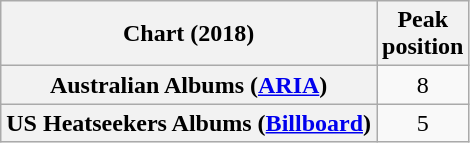<table class="wikitable sortable plainrowheaders" style="text-align:center">
<tr>
<th scope="col">Chart (2018)</th>
<th scope="col">Peak<br>position</th>
</tr>
<tr>
<th scope="row">Australian Albums (<a href='#'>ARIA</a>)</th>
<td>8</td>
</tr>
<tr>
<th scope="row">US Heatseekers Albums (<a href='#'>Billboard</a>)</th>
<td>5</td>
</tr>
</table>
